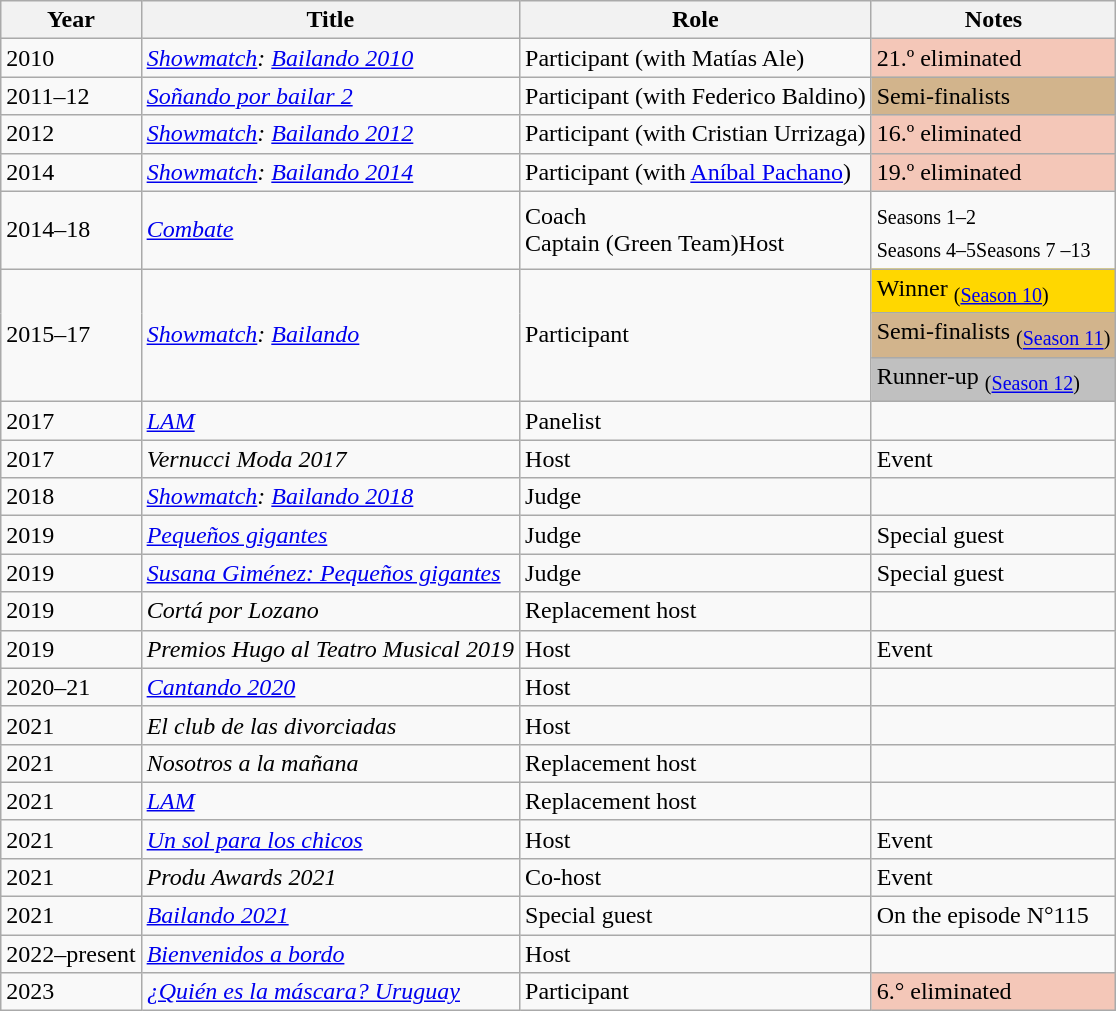<table class="wikitable">
<tr>
<th>Year</th>
<th>Title</th>
<th>Role</th>
<th>Notes</th>
</tr>
<tr>
<td>2010</td>
<td><em><a href='#'>Showmatch</a>: <a href='#'>Bailando 2010</a></em></td>
<td>Participant (with Matías Ale)</td>
<td style="background:#f4c7b8;color:black;">21.º eliminated</td>
</tr>
<tr>
<td>2011–12</td>
<td><em><a href='#'>Soñando por bailar 2</a></em></td>
<td>Participant (with Federico Baldino)</td>
<td bgcolor="tan">Semi-finalists</td>
</tr>
<tr>
<td>2012</td>
<td><em><a href='#'>Showmatch</a>: <a href='#'>Bailando 2012</a></em></td>
<td>Participant (with Cristian Urrizaga)</td>
<td style="background:#f4c7b8;color:black;">16.º eliminated</td>
</tr>
<tr>
<td>2014</td>
<td><em><a href='#'>Showmatch</a>: <a href='#'>Bailando 2014</a></em></td>
<td>Participant (with <a href='#'>Aníbal Pachano</a>)</td>
<td style="background:#f4c7b8;color:black;">19.º eliminated</td>
</tr>
<tr>
<td>2014–18</td>
<td><em><a href='#'>Combate</a></em></td>
<td>Coach<br>Captain (Green Team)Host</td>
<td><sub>Seasons 1–2<br>Seasons 4–5Seasons 7 –13</sub></td>
</tr>
<tr>
<td rowspan="3">2015–17</td>
<td rowspan="3"><em><a href='#'>Showmatch</a>: <a href='#'>Bailando</a></em></td>
<td rowspan="3">Participant</td>
<td bgcolor="gold">Winner <sub>(<a href='#'>Season 10</a>)</sub></td>
</tr>
<tr>
<td bgcolor="tan">Semi-finalists  <sub>(<a href='#'>Season 11</a>)</sub></td>
</tr>
<tr>
<td bgcolor="silver">Runner-up <sub>(<a href='#'>Season 12</a>)</sub></td>
</tr>
<tr>
<td>2017</td>
<td><em><a href='#'>LAM</a></em></td>
<td>Panelist</td>
<td></td>
</tr>
<tr>
<td>2017</td>
<td><em>Vernucci Moda 2017</em></td>
<td>Host</td>
<td>Event</td>
</tr>
<tr>
<td>2018</td>
<td><em><a href='#'>Showmatch</a>: <a href='#'>Bailando 2018</a></em></td>
<td>Judge</td>
<td></td>
</tr>
<tr>
<td>2019</td>
<td><em><a href='#'>Pequeños gigantes</a></em></td>
<td>Judge</td>
<td>Special guest</td>
</tr>
<tr>
<td>2019</td>
<td><em><a href='#'>Susana Giménez: Pequeños gigantes</a></em></td>
<td>Judge</td>
<td>Special guest</td>
</tr>
<tr>
<td>2019</td>
<td><em>Cortá por Lozano</em></td>
<td>Replacement host</td>
<td></td>
</tr>
<tr>
<td>2019</td>
<td><em>Premios Hugo al Teatro Musical 2019</em></td>
<td>Host</td>
<td>Event</td>
</tr>
<tr>
<td>2020–21</td>
<td><em><a href='#'>Cantando 2020</a></em></td>
<td>Host</td>
<td></td>
</tr>
<tr>
<td>2021</td>
<td><em>El club de las divorciadas</em></td>
<td>Host</td>
<td></td>
</tr>
<tr>
<td>2021</td>
<td><em>Nosotros a la mañana</em></td>
<td>Replacement host</td>
<td></td>
</tr>
<tr>
<td>2021</td>
<td><em><a href='#'>LAM</a></em></td>
<td>Replacement host</td>
<td></td>
</tr>
<tr>
<td>2021</td>
<td><em><a href='#'>Un sol para los chicos</a></em></td>
<td>Host</td>
<td>Event</td>
</tr>
<tr>
<td>2021</td>
<td><em>Produ Awards 2021</em></td>
<td>Co-host</td>
<td>Event</td>
</tr>
<tr>
<td>2021</td>
<td><em><a href='#'>Bailando 2021</a></em></td>
<td>Special guest</td>
<td>On the episode N°115</td>
</tr>
<tr>
<td>2022–present</td>
<td><em><a href='#'>Bienvenidos a bordo</a></em></td>
<td>Host</td>
<td></td>
</tr>
<tr>
<td>2023</td>
<td><em><a href='#'>¿Quién es la máscara? Uruguay</a></em></td>
<td>Participant</td>
<td style="background:#f4c7b8;color:black;">6.° eliminated</td>
</tr>
</table>
